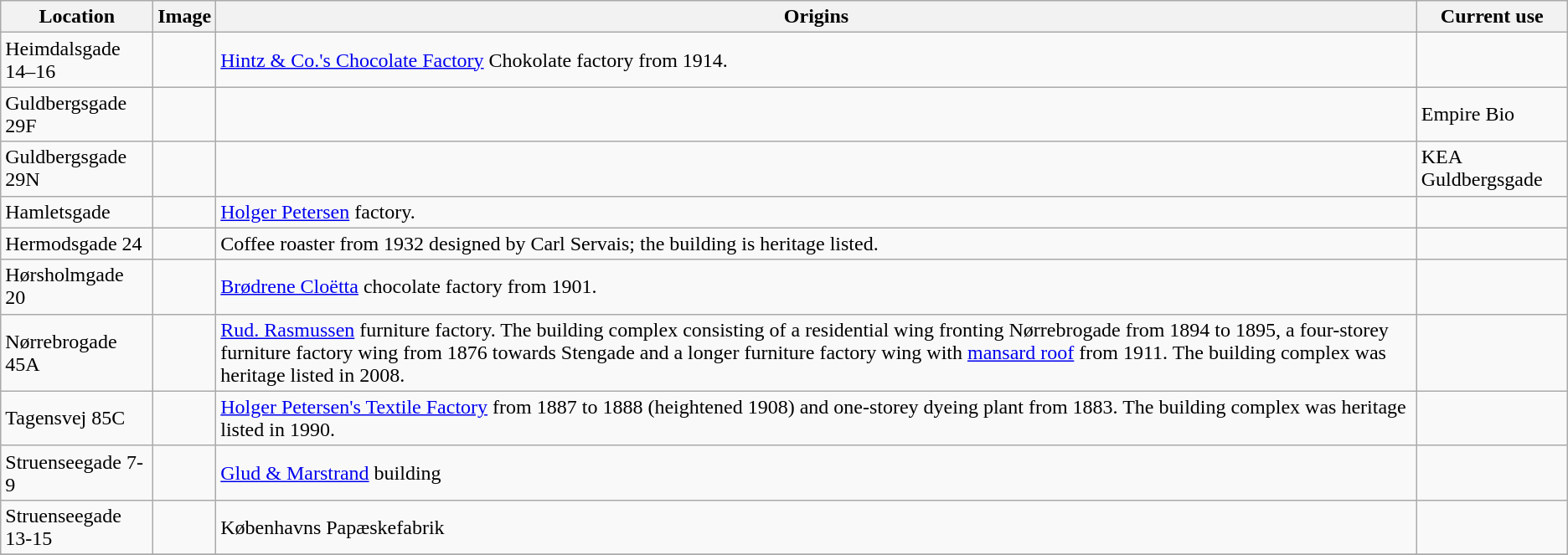<table class="wikitable sortable">
<tr>
<th>Location</th>
<th>Image</th>
<th>Origins</th>
<th>Current use</th>
</tr>
<tr>
<td>Heimdalsgade 14–16</td>
<td></td>
<td><a href='#'>Hintz & Co.'s Chocolate Factory</a> Chokolate factory from 1914.</td>
</tr>
<tr>
<td>Guldbergsgade 29F</td>
<td></td>
<td></td>
<td>Empire Bio</td>
</tr>
<tr>
<td>Guldbergsgade 29N</td>
<td></td>
<td></td>
<td>KEA Guldbergsgade</td>
</tr>
<tr>
<td>Hamletsgade</td>
<td></td>
<td><a href='#'>Holger Petersen</a> factory.</td>
<td></td>
</tr>
<tr>
<td>Hermodsgade 24</td>
<td></td>
<td>Coffee roaster from 1932 designed by Carl Servais; the building is heritage listed.</td>
</tr>
<tr>
<td>Hørsholmgade 20</td>
<td></td>
<td><a href='#'>Brødrene Cloëtta</a> chocolate factory from 1901.</td>
<td></td>
</tr>
<tr>
<td>Nørrebrogade 45A</td>
<td></td>
<td><a href='#'>Rud. Rasmussen</a> furniture factory. The building complex consisting of a residential wing fronting Nørrebrogade from 1894 to 1895, a four-storey furniture factory wing from 1876 towards Stengade and a longer furniture factory wing with <a href='#'>mansard roof</a> from 1911. The building complex was heritage listed in 2008.</td>
<td></td>
</tr>
<tr>
<td>Tagensvej 85C</td>
<td></td>
<td><a href='#'>Holger Petersen's Textile Factory</a> from 1887 to 1888 (heightened 1908) and one-storey dyeing plant from 1883. The building complex was heritage listed in 1990.</td>
<td></td>
</tr>
<tr>
<td>Struenseegade 7-9</td>
<td></td>
<td><a href='#'>Glud & Marstrand</a> building</td>
<td></td>
</tr>
<tr>
<td>Struenseegade 13-15</td>
<td></td>
<td>Københavns Papæskefabrik</td>
<td></td>
</tr>
<tr>
</tr>
</table>
